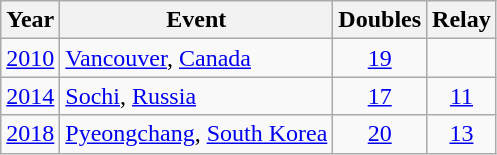<table class="wikitable sortable" style="text-align:center;">
<tr>
<th>Year</th>
<th>Event</th>
<th>Doubles</th>
<th>Relay</th>
</tr>
<tr>
<td><a href='#'>2010</a></td>
<td style="text-align:left;"> <a href='#'>Vancouver</a>, <a href='#'>Canada</a></td>
<td><a href='#'>19</a></td>
<td></td>
</tr>
<tr>
<td><a href='#'>2014</a></td>
<td style="text-align:left;"> <a href='#'>Sochi</a>, <a href='#'>Russia</a></td>
<td><a href='#'>17</a></td>
<td><a href='#'>11</a></td>
</tr>
<tr>
<td><a href='#'>2018</a></td>
<td style="text-align:left;"> <a href='#'>Pyeongchang</a>, <a href='#'>South Korea</a></td>
<td><a href='#'>20</a></td>
<td><a href='#'>13</a></td>
</tr>
</table>
